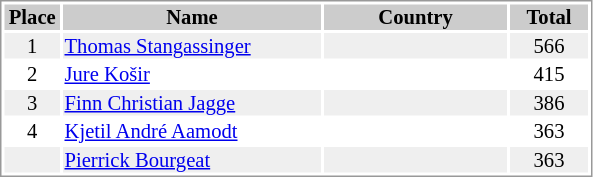<table border="0" style="border: 1px solid #999; background-color:#FFFFFF; text-align:center; font-size:86%; line-height:15px;">
<tr align="center" bgcolor="#CCCCCC">
<th width=35>Place</th>
<th width=170>Name</th>
<th width=120>Country</th>
<th width=50>Total</th>
</tr>
<tr bgcolor="#EFEFEF">
<td>1</td>
<td align="left"><a href='#'>Thomas Stangassinger</a></td>
<td align="left"></td>
<td>566</td>
</tr>
<tr>
<td>2</td>
<td align="left"><a href='#'>Jure Košir</a></td>
<td align="left"></td>
<td>415</td>
</tr>
<tr bgcolor="#EFEFEF">
<td>3</td>
<td align="left"><a href='#'>Finn Christian Jagge</a></td>
<td align="left"></td>
<td>386</td>
</tr>
<tr>
<td>4</td>
<td align="left"><a href='#'>Kjetil André Aamodt</a></td>
<td align="left"></td>
<td>363</td>
</tr>
<tr bgcolor="#EFEFEF">
<td></td>
<td align="left"><a href='#'>Pierrick Bourgeat</a></td>
<td align="left"></td>
<td>363</td>
</tr>
</table>
